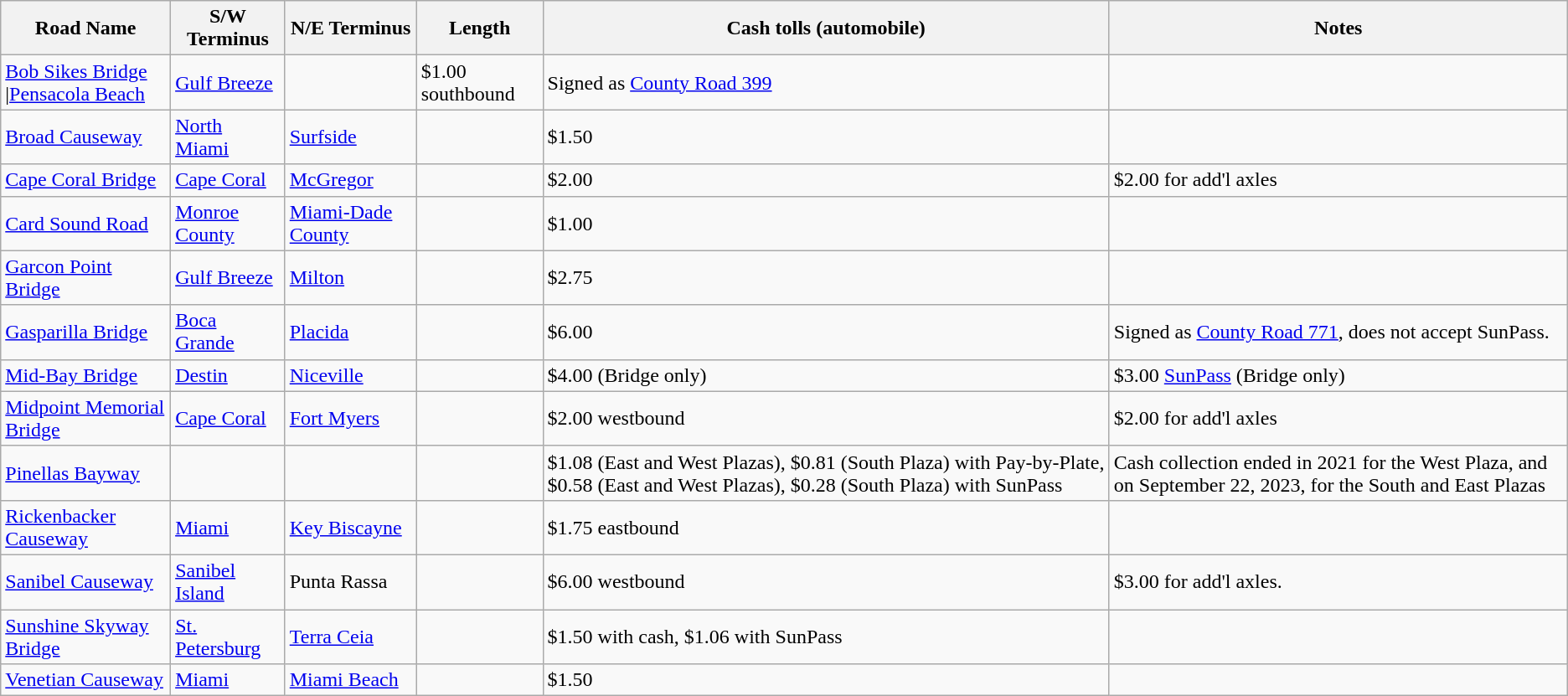<table class="wikitable">
<tr>
<th>Road Name</th>
<th>S/W Terminus</th>
<th>N/E Terminus</th>
<th>Length</th>
<th>Cash tolls (automobile)</th>
<th>Notes</th>
</tr>
<tr>
<td> <a href='#'>Bob Sikes Bridge</a><br>|<a href='#'>Pensacola Beach</a></td>
<td><a href='#'>Gulf Breeze</a></td>
<td></td>
<td>$1.00 southbound</td>
<td>Signed as <a href='#'>County Road 399</a></td>
</tr>
<tr>
<td> <a href='#'>Broad Causeway</a></td>
<td><a href='#'>North Miami</a></td>
<td><a href='#'>Surfside</a></td>
<td></td>
<td>$1.50</td>
<td></td>
</tr>
<tr>
<td> <a href='#'>Cape Coral Bridge</a></td>
<td><a href='#'>Cape Coral</a></td>
<td><a href='#'>McGregor</a></td>
<td></td>
<td>$2.00</td>
<td>$2.00 for add'l axles</td>
</tr>
<tr>
<td> <a href='#'>Card Sound Road</a></td>
<td><a href='#'>Monroe County</a></td>
<td><a href='#'>Miami-Dade County</a></td>
<td></td>
<td>$1.00</td>
<td></td>
</tr>
<tr>
<td> <a href='#'>Garcon Point Bridge</a></td>
<td><a href='#'>Gulf Breeze</a></td>
<td><a href='#'>Milton</a></td>
<td></td>
<td>$2.75</td>
<td></td>
</tr>
<tr>
<td> <a href='#'>Gasparilla Bridge</a></td>
<td><a href='#'>Boca Grande</a></td>
<td><a href='#'>Placida</a></td>
<td></td>
<td>$6.00</td>
<td>Signed as <a href='#'>County Road 771</a>, does not accept SunPass.</td>
</tr>
<tr>
<td> <a href='#'>Mid-Bay Bridge</a></td>
<td><a href='#'>Destin</a></td>
<td><a href='#'>Niceville</a></td>
<td></td>
<td>$4.00 (Bridge only)</td>
<td>$3.00 <a href='#'>SunPass</a> (Bridge only)</td>
</tr>
<tr>
<td> <a href='#'>Midpoint Memorial Bridge</a></td>
<td><a href='#'>Cape Coral</a></td>
<td><a href='#'>Fort Myers</a></td>
<td></td>
<td>$2.00 westbound</td>
<td>$2.00 for add'l axles</td>
</tr>
<tr>
<td> <a href='#'>Pinellas Bayway</a></td>
<td></td>
<td></td>
<td></td>
<td>$1.08 (East and West Plazas), $0.81 (South Plaza) with Pay-by-Plate, $0.58 (East and West Plazas), $0.28 (South Plaza) with SunPass</td>
<td>Cash collection ended in 2021 for the West Plaza, and on September 22, 2023, for the South and East Plazas</td>
</tr>
<tr>
<td> <a href='#'>Rickenbacker Causeway</a></td>
<td><a href='#'>Miami</a></td>
<td><a href='#'>Key Biscayne</a></td>
<td></td>
<td>$1.75 eastbound</td>
<td></td>
</tr>
<tr>
<td><a href='#'>Sanibel Causeway</a></td>
<td><a href='#'>Sanibel Island</a></td>
<td>Punta Rassa</td>
<td></td>
<td>$6.00 westbound</td>
<td>$3.00 for add'l axles.</td>
</tr>
<tr>
<td> <a href='#'>Sunshine Skyway Bridge</a></td>
<td><a href='#'>St. Petersburg</a></td>
<td><a href='#'>Terra Ceia</a></td>
<td></td>
<td>$1.50 with cash, $1.06 with SunPass</td>
<td></td>
</tr>
<tr>
<td><a href='#'>Venetian Causeway</a></td>
<td><a href='#'>Miami</a></td>
<td><a href='#'>Miami Beach</a></td>
<td></td>
<td>$1.50</td>
<td></td>
</tr>
</table>
